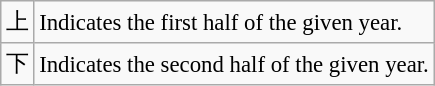<table class="wikitable" style="font-size:95%;">
<tr>
<td>上</td>
<td>Indicates the first half of the given year.</td>
</tr>
<tr>
<td>下</td>
<td>Indicates the second half of the given year.</td>
</tr>
</table>
